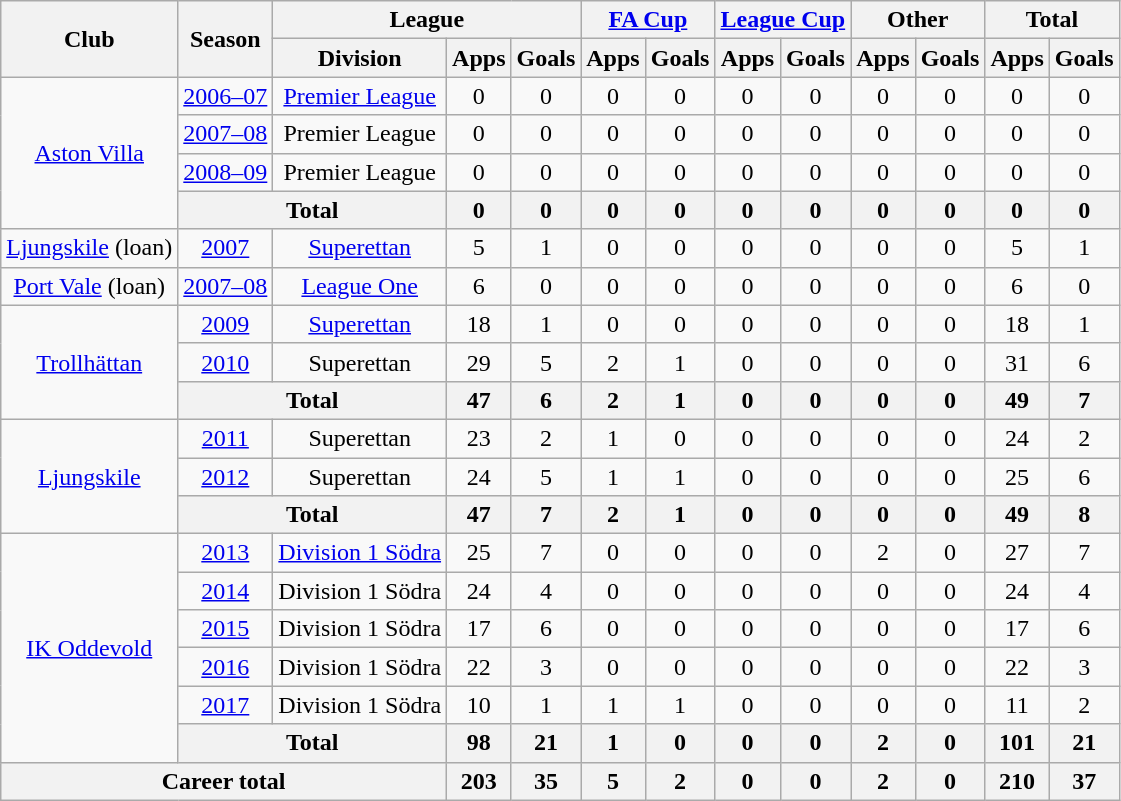<table class="wikitable" style="text-align:center">
<tr>
<th rowspan="2">Club</th>
<th rowspan="2">Season</th>
<th colspan="3">League</th>
<th colspan="2"><a href='#'>FA Cup</a></th>
<th colspan="2"><a href='#'>League Cup</a></th>
<th colspan="2">Other</th>
<th colspan="2">Total</th>
</tr>
<tr>
<th>Division</th>
<th>Apps</th>
<th>Goals</th>
<th>Apps</th>
<th>Goals</th>
<th>Apps</th>
<th>Goals</th>
<th>Apps</th>
<th>Goals</th>
<th>Apps</th>
<th>Goals</th>
</tr>
<tr>
<td rowspan="4"><a href='#'>Aston Villa</a></td>
<td><a href='#'>2006–07</a></td>
<td><a href='#'>Premier League</a></td>
<td>0</td>
<td>0</td>
<td>0</td>
<td>0</td>
<td>0</td>
<td>0</td>
<td>0</td>
<td>0</td>
<td>0</td>
<td>0</td>
</tr>
<tr>
<td><a href='#'>2007–08</a></td>
<td>Premier League</td>
<td>0</td>
<td>0</td>
<td>0</td>
<td>0</td>
<td>0</td>
<td>0</td>
<td>0</td>
<td>0</td>
<td>0</td>
<td>0</td>
</tr>
<tr>
<td><a href='#'>2008–09</a></td>
<td>Premier League</td>
<td>0</td>
<td>0</td>
<td>0</td>
<td>0</td>
<td>0</td>
<td>0</td>
<td>0</td>
<td>0</td>
<td>0</td>
<td>0</td>
</tr>
<tr>
<th colspan="2">Total</th>
<th>0</th>
<th>0</th>
<th>0</th>
<th>0</th>
<th>0</th>
<th>0</th>
<th>0</th>
<th>0</th>
<th>0</th>
<th>0</th>
</tr>
<tr>
<td><a href='#'>Ljungskile</a> (loan)</td>
<td><a href='#'>2007</a></td>
<td><a href='#'>Superettan</a></td>
<td>5</td>
<td>1</td>
<td>0</td>
<td>0</td>
<td>0</td>
<td>0</td>
<td>0</td>
<td>0</td>
<td>5</td>
<td>1</td>
</tr>
<tr>
<td><a href='#'>Port Vale</a> (loan)</td>
<td><a href='#'>2007–08</a></td>
<td><a href='#'>League One</a></td>
<td>6</td>
<td>0</td>
<td>0</td>
<td>0</td>
<td>0</td>
<td>0</td>
<td>0</td>
<td>0</td>
<td>6</td>
<td>0</td>
</tr>
<tr>
<td rowspan="3"><a href='#'>Trollhättan</a></td>
<td><a href='#'>2009</a></td>
<td><a href='#'>Superettan</a></td>
<td>18</td>
<td>1</td>
<td>0</td>
<td>0</td>
<td>0</td>
<td>0</td>
<td>0</td>
<td>0</td>
<td>18</td>
<td>1</td>
</tr>
<tr>
<td><a href='#'>2010</a></td>
<td>Superettan</td>
<td>29</td>
<td>5</td>
<td>2</td>
<td>1</td>
<td>0</td>
<td>0</td>
<td>0</td>
<td>0</td>
<td>31</td>
<td>6</td>
</tr>
<tr>
<th colspan="2">Total</th>
<th>47</th>
<th>6</th>
<th>2</th>
<th>1</th>
<th>0</th>
<th>0</th>
<th>0</th>
<th>0</th>
<th>49</th>
<th>7</th>
</tr>
<tr>
<td rowspan="3"><a href='#'>Ljungskile</a></td>
<td><a href='#'>2011</a></td>
<td>Superettan</td>
<td>23</td>
<td>2</td>
<td>1</td>
<td>0</td>
<td>0</td>
<td>0</td>
<td>0</td>
<td>0</td>
<td>24</td>
<td>2</td>
</tr>
<tr>
<td><a href='#'>2012</a></td>
<td>Superettan</td>
<td>24</td>
<td>5</td>
<td>1</td>
<td>1</td>
<td>0</td>
<td>0</td>
<td>0</td>
<td>0</td>
<td>25</td>
<td>6</td>
</tr>
<tr>
<th colspan="2">Total</th>
<th>47</th>
<th>7</th>
<th>2</th>
<th>1</th>
<th>0</th>
<th>0</th>
<th>0</th>
<th>0</th>
<th>49</th>
<th>8</th>
</tr>
<tr>
<td rowspan="6"><a href='#'>IK Oddevold</a></td>
<td><a href='#'>2013</a></td>
<td><a href='#'>Division 1 Södra</a></td>
<td>25</td>
<td>7</td>
<td>0</td>
<td>0</td>
<td>0</td>
<td>0</td>
<td>2</td>
<td>0</td>
<td>27</td>
<td>7</td>
</tr>
<tr>
<td><a href='#'>2014</a></td>
<td>Division 1 Södra</td>
<td>24</td>
<td>4</td>
<td>0</td>
<td>0</td>
<td>0</td>
<td>0</td>
<td>0</td>
<td>0</td>
<td>24</td>
<td>4</td>
</tr>
<tr>
<td><a href='#'>2015</a></td>
<td>Division 1 Södra</td>
<td>17</td>
<td>6</td>
<td>0</td>
<td>0</td>
<td>0</td>
<td>0</td>
<td>0</td>
<td>0</td>
<td>17</td>
<td>6</td>
</tr>
<tr>
<td><a href='#'>2016</a></td>
<td>Division 1 Södra</td>
<td>22</td>
<td>3</td>
<td>0</td>
<td>0</td>
<td>0</td>
<td>0</td>
<td>0</td>
<td>0</td>
<td>22</td>
<td>3</td>
</tr>
<tr>
<td><a href='#'>2017</a></td>
<td>Division 1 Södra</td>
<td>10</td>
<td>1</td>
<td>1</td>
<td>1</td>
<td>0</td>
<td>0</td>
<td>0</td>
<td>0</td>
<td>11</td>
<td>2</td>
</tr>
<tr>
<th colspan="2">Total</th>
<th>98</th>
<th>21</th>
<th>1</th>
<th>0</th>
<th>0</th>
<th>0</th>
<th>2</th>
<th>0</th>
<th>101</th>
<th>21</th>
</tr>
<tr>
<th colspan="3">Career total</th>
<th>203</th>
<th>35</th>
<th>5</th>
<th>2</th>
<th>0</th>
<th>0</th>
<th>2</th>
<th>0</th>
<th>210</th>
<th>37</th>
</tr>
</table>
